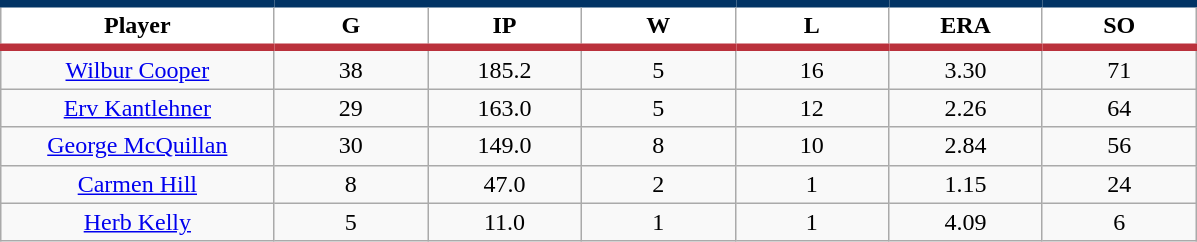<table class="wikitable sortable">
<tr>
<th style="background:#FFFFFF; border-top:#023465 5px solid; border-bottom:#ba313c 5px solid;" width="16%">Player</th>
<th style="background:#FFFFFF; border-top:#023465 5px solid; border-bottom:#ba313c 5px solid;" width="9%">G</th>
<th style="background:#FFFFFF; border-top:#023465 5px solid; border-bottom:#ba313c 5px solid;" width="9%">IP</th>
<th style="background:#FFFFFF; border-top:#023465 5px solid; border-bottom:#ba313c 5px solid;" width="9%">W</th>
<th style="background:#FFFFFF; border-top:#023465 5px solid; border-bottom:#ba313c 5px solid;" width="9%">L</th>
<th style="background:#FFFFFF; border-top:#023465 5px solid; border-bottom:#ba313c 5px solid;" width="9%">ERA</th>
<th style="background:#FFFFFF; border-top:#023465 5px solid; border-bottom:#ba313c 5px solid;" width="9%">SO</th>
</tr>
<tr align="center">
<td><a href='#'>Wilbur Cooper</a></td>
<td>38</td>
<td>185.2</td>
<td>5</td>
<td>16</td>
<td>3.30</td>
<td>71</td>
</tr>
<tr align=center>
<td><a href='#'>Erv Kantlehner</a></td>
<td>29</td>
<td>163.0</td>
<td>5</td>
<td>12</td>
<td>2.26</td>
<td>64</td>
</tr>
<tr align=center>
<td><a href='#'>George McQuillan</a></td>
<td>30</td>
<td>149.0</td>
<td>8</td>
<td>10</td>
<td>2.84</td>
<td>56</td>
</tr>
<tr align=center>
<td><a href='#'>Carmen Hill</a></td>
<td>8</td>
<td>47.0</td>
<td>2</td>
<td>1</td>
<td>1.15</td>
<td>24</td>
</tr>
<tr align=center>
<td><a href='#'>Herb Kelly</a></td>
<td>5</td>
<td>11.0</td>
<td>1</td>
<td>1</td>
<td>4.09</td>
<td>6</td>
</tr>
</table>
